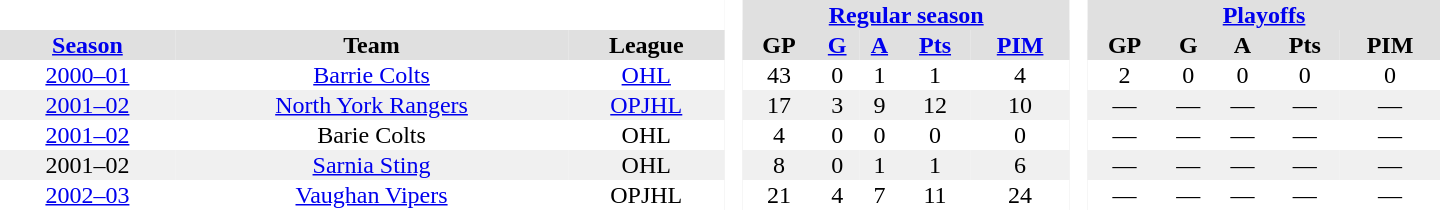<table border="0" cellpadding="1" cellspacing="0" style="text-align:center; width:60em">
<tr bgcolor="#e0e0e0">
<th colspan="3" bgcolor="#ffffff"> </th>
<th rowspan="99" bgcolor="#ffffff"> </th>
<th colspan="5"><a href='#'>Regular season</a></th>
<th rowspan="99" bgcolor="#ffffff"> </th>
<th colspan="5"><a href='#'>Playoffs</a></th>
</tr>
<tr bgcolor="#e0e0e0">
<th><a href='#'>Season</a></th>
<th>Team</th>
<th>League</th>
<th>GP</th>
<th><a href='#'>G</a></th>
<th><a href='#'>A</a></th>
<th><a href='#'>Pts</a></th>
<th><a href='#'>PIM</a></th>
<th>GP</th>
<th>G</th>
<th>A</th>
<th>Pts</th>
<th>PIM</th>
</tr>
<tr>
<td><a href='#'>2000–01</a></td>
<td><a href='#'>Barrie Colts</a></td>
<td><a href='#'>OHL</a></td>
<td>43</td>
<td>0</td>
<td>1</td>
<td>1</td>
<td>4</td>
<td>2</td>
<td>0</td>
<td>0</td>
<td>0</td>
<td>0</td>
</tr>
<tr bgcolor="#f0f0f0">
<td><a href='#'>2001–02</a></td>
<td><a href='#'>North York Rangers</a></td>
<td><a href='#'>OPJHL</a></td>
<td>17</td>
<td>3</td>
<td>9</td>
<td>12</td>
<td>10</td>
<td>—</td>
<td>—</td>
<td>—</td>
<td>—</td>
<td>—</td>
</tr>
<tr>
<td><a href='#'>2001–02</a></td>
<td>Barie Colts</td>
<td>OHL</td>
<td>4</td>
<td>0</td>
<td>0</td>
<td>0</td>
<td>0</td>
<td>—</td>
<td>—</td>
<td>—</td>
<td>—</td>
<td>—</td>
</tr>
<tr bgcolor="#f0f0f0">
<td>2001–02</td>
<td><a href='#'>Sarnia Sting</a></td>
<td>OHL</td>
<td>8</td>
<td>0</td>
<td>1</td>
<td>1</td>
<td>6</td>
<td>—</td>
<td>—</td>
<td>—</td>
<td>—</td>
<td>—</td>
</tr>
<tr>
<td><a href='#'>2002–03</a></td>
<td><a href='#'>Vaughan Vipers</a></td>
<td>OPJHL</td>
<td>21</td>
<td>4</td>
<td>7</td>
<td>11</td>
<td>24</td>
<td>—</td>
<td>—</td>
<td>—</td>
<td>—</td>
<td>—</td>
</tr>
</table>
